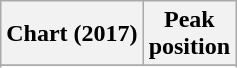<table class="wikitable sortable plainrowheaders" style="text-align:center">
<tr>
<th scope="col">Chart (2017)</th>
<th scope="col">Peak<br> position</th>
</tr>
<tr>
</tr>
<tr>
</tr>
<tr>
</tr>
<tr>
</tr>
<tr>
</tr>
<tr>
</tr>
<tr>
</tr>
<tr>
</tr>
<tr>
</tr>
<tr>
</tr>
<tr>
</tr>
<tr>
</tr>
<tr>
</tr>
<tr>
</tr>
<tr>
</tr>
<tr>
</tr>
<tr>
</tr>
<tr>
</tr>
<tr>
</tr>
<tr>
</tr>
<tr>
</tr>
<tr>
</tr>
<tr>
</tr>
</table>
